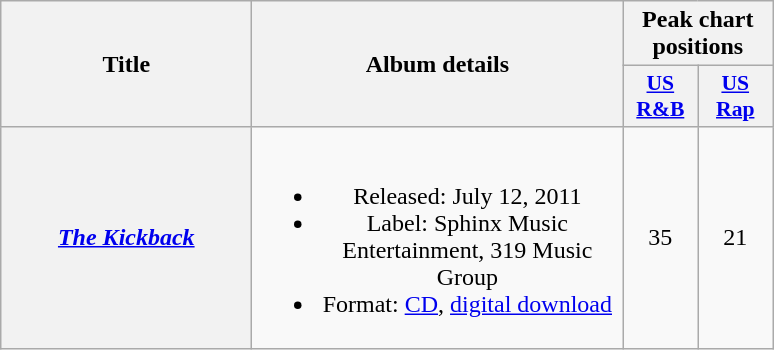<table class="wikitable plainrowheaders" style="text-align:center;">
<tr>
<th scope="col" rowspan="2" style="width:10em;">Title</th>
<th scope="col" rowspan="2" style="width:15em;">Album details</th>
<th scope="col" colspan="2">Peak chart positions</th>
</tr>
<tr>
<th scope="col" style="width:3em;font-size:90%;"><a href='#'>US R&B</a></th>
<th scope="col" style="width:3em;font-size:90%;"><a href='#'>US Rap</a></th>
</tr>
<tr>
<th scope="row"><em><a href='#'>The Kickback</a></em></th>
<td><br><ul><li>Released: July 12, 2011</li><li>Label: Sphinx Music Entertainment, 319 Music Group</li><li>Format: <a href='#'>CD</a>, <a href='#'>digital download</a></li></ul></td>
<td>35</td>
<td>21</td>
</tr>
</table>
